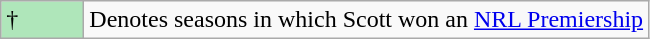<table class="wikitable">
<tr>
<td style="background:#afe6ba; width:3em;">†</td>
<td>Denotes seasons in which Scott won an <a href='#'>NRL Premiership</a></td>
</tr>
</table>
